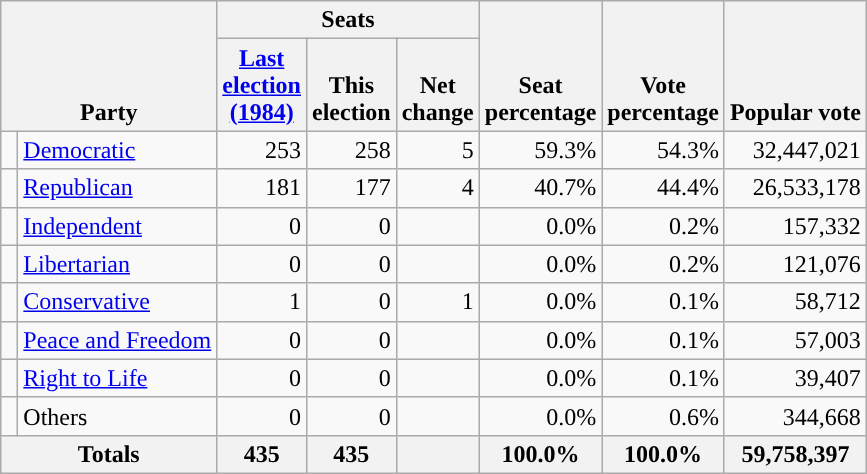<table class=wikitable>
<tr valign=bottom>
<th rowspan=2 colspan=2>Party</th>
<th colspan=3>Seats</th>
<th rowspan=2>Seat<br>percentage</th>
<th rowspan=2>Vote<br>percentage</th>
<th rowspan=2>Popular vote</th>
</tr>
<tr valign=bottom>
<th><a href='#'>Last<br>election<br>(1984)</a></th>
<th>This<br>election</th>
<th>Net<br>change</th>
</tr>
<tr>
<td style="background-color:"> </td>
<td><a href='#'>Democratic</a></td>
<td align=right >253</td>
<td align=right >258</td>
<td align=right > 5</td>
<td align=right >59.3%</td>
<td align=right >54.3%</td>
<td align=right >32,447,021</td>
</tr>
<tr>
<td style="background-color:"> </td>
<td><a href='#'>Republican</a></td>
<td align=right>181</td>
<td align=right>177</td>
<td align=right> 4</td>
<td align=right>40.7%</td>
<td align=right>44.4%</td>
<td align=right>26,533,178</td>
</tr>
<tr>
<td style="background-color:"> </td>
<td><a href='#'>Independent</a></td>
<td align=right>0</td>
<td align=right>0</td>
<td align=right></td>
<td align=right>0.0%</td>
<td align=right>0.2%</td>
<td align=right>157,332</td>
</tr>
<tr>
<td style="background-color:"> </td>
<td><a href='#'>Libertarian</a></td>
<td align=right>0</td>
<td align=right>0</td>
<td align=right></td>
<td align=right>0.0%</td>
<td align=right>0.2%</td>
<td align=right>121,076</td>
</tr>
<tr>
<td style="background-color:"> </td>
<td><a href='#'>Conservative</a></td>
<td align=right>1</td>
<td align=right>0</td>
<td align=right> 1</td>
<td align=right>0.0%</td>
<td align=right>0.1%</td>
<td align=right>58,712</td>
</tr>
<tr>
<td style="background-color:"> </td>
<td><a href='#'>Peace and Freedom</a></td>
<td align=right>0</td>
<td align=right>0</td>
<td align=right></td>
<td align=right>0.0%</td>
<td align=right>0.1%</td>
<td align=right>57,003</td>
</tr>
<tr>
<td style="background-color:"> </td>
<td><a href='#'>Right to Life</a></td>
<td align=right>0</td>
<td align=right>0</td>
<td align=right></td>
<td align=right>0.0%</td>
<td align=right>0.1%</td>
<td align=right>39,407</td>
</tr>
<tr>
<td style="background-color:"> </td>
<td>Others</td>
<td align=right>0</td>
<td align=right>0</td>
<td align=right></td>
<td align=right>0.0%</td>
<td align=right>0.6%</td>
<td align=right>344,668</td>
</tr>
<tr>
<th colspan=2>Totals</th>
<th>435</th>
<th>435</th>
<th></th>
<th>100.0%</th>
<th>100.0%</th>
<th>59,758,397</th>
</tr>
</table>
